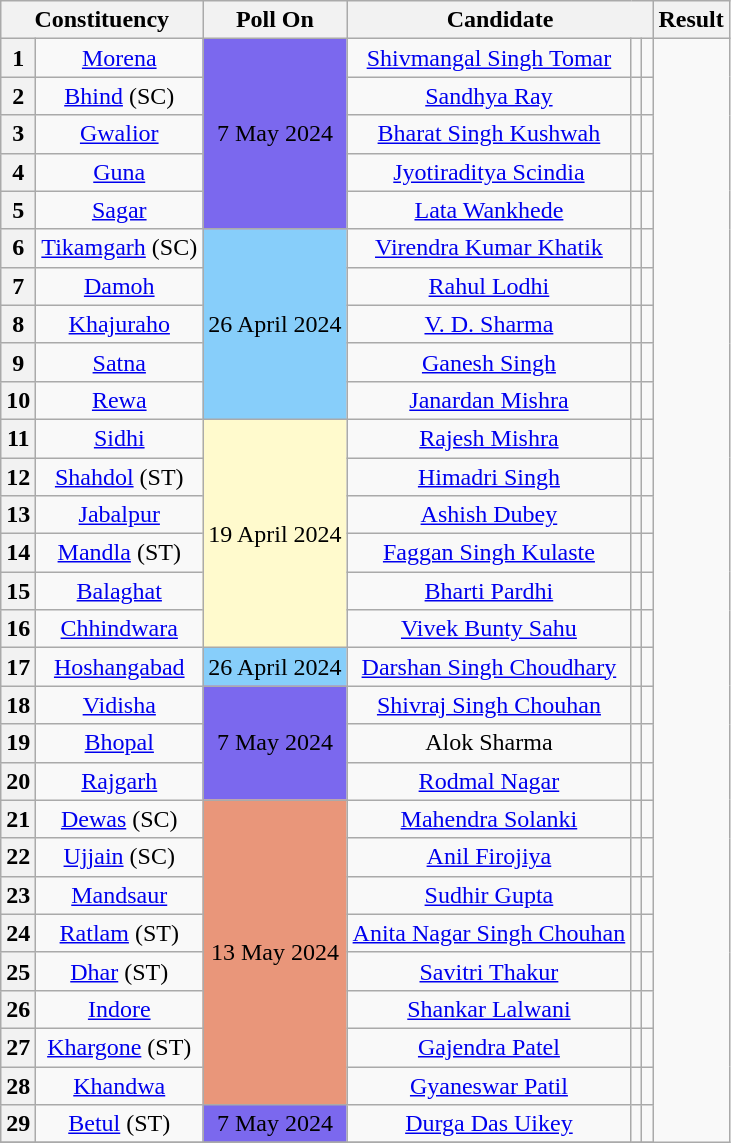<table class="wikitable sortable" style="text-align:center;">
<tr>
<th colspan="2">Constituency</th>
<th>Poll On</th>
<th colspan="3">Candidate</th>
<th>Result</th>
</tr>
<tr>
<th>1</th>
<td><a href='#'>Morena</a></td>
<td rowspan="5" bgcolor=#7B68EE>7 May 2024</td>
<td><a href='#'>Shivmangal Singh Tomar</a></td>
<td></td>
<td></td>
</tr>
<tr>
<th>2</th>
<td><a href='#'>Bhind</a> (SC)</td>
<td><a href='#'>Sandhya Ray</a></td>
<td></td>
<td></td>
</tr>
<tr>
<th>3</th>
<td><a href='#'>Gwalior</a></td>
<td><a href='#'>Bharat Singh Kushwah</a></td>
<td></td>
<td></td>
</tr>
<tr>
<th>4</th>
<td><a href='#'>Guna</a></td>
<td><a href='#'>Jyotiraditya Scindia</a></td>
<td></td>
<td></td>
</tr>
<tr>
<th>5</th>
<td><a href='#'>Sagar</a></td>
<td><a href='#'>Lata Wankhede</a></td>
<td></td>
<td></td>
</tr>
<tr>
<th>6</th>
<td><a href='#'>Tikamgarh</a> (SC)</td>
<td rowspan="5" bgcolor=#87CEFA>26 April 2024</td>
<td><a href='#'>Virendra Kumar Khatik</a></td>
<td></td>
<td></td>
</tr>
<tr>
<th>7</th>
<td><a href='#'>Damoh</a></td>
<td><a href='#'>Rahul Lodhi</a></td>
<td></td>
<td></td>
</tr>
<tr>
<th>8</th>
<td><a href='#'>Khajuraho</a></td>
<td><a href='#'>V. D. Sharma</a></td>
<td></td>
<td></td>
</tr>
<tr>
<th>9</th>
<td><a href='#'>Satna</a></td>
<td><a href='#'>Ganesh Singh</a></td>
<td></td>
<td></td>
</tr>
<tr>
<th>10</th>
<td><a href='#'>Rewa</a></td>
<td><a href='#'>Janardan Mishra</a></td>
<td></td>
<td></td>
</tr>
<tr>
<th>11</th>
<td><a href='#'>Sidhi</a></td>
<td rowspan="6" bgcolor=#FFFACD>19 April 2024</td>
<td><a href='#'>Rajesh Mishra</a></td>
<td></td>
<td></td>
</tr>
<tr>
<th>12</th>
<td><a href='#'>Shahdol</a> (ST)</td>
<td><a href='#'>Himadri Singh</a></td>
<td></td>
<td></td>
</tr>
<tr>
<th>13</th>
<td><a href='#'>Jabalpur</a></td>
<td><a href='#'>Ashish Dubey</a></td>
<td></td>
<td></td>
</tr>
<tr>
<th>14</th>
<td><a href='#'>Mandla</a> (ST)</td>
<td><a href='#'>Faggan Singh Kulaste</a></td>
<td></td>
<td></td>
</tr>
<tr>
<th>15</th>
<td><a href='#'>Balaghat</a></td>
<td><a href='#'>Bharti Pardhi</a></td>
<td></td>
<td></td>
</tr>
<tr>
<th>16</th>
<td><a href='#'>Chhindwara</a></td>
<td><a href='#'>Vivek Bunty Sahu</a></td>
<td></td>
<td></td>
</tr>
<tr>
<th>17</th>
<td><a href='#'>Hoshangabad</a></td>
<td bgcolor=#87CEFA>26 April 2024</td>
<td><a href='#'>Darshan Singh Choudhary</a></td>
<td></td>
<td></td>
</tr>
<tr>
<th>18</th>
<td><a href='#'>Vidisha</a></td>
<td rowspan="3" bgcolor=#7B68EE>7 May 2024</td>
<td><a href='#'>Shivraj Singh Chouhan</a></td>
<td></td>
<td></td>
</tr>
<tr>
<th>19</th>
<td><a href='#'>Bhopal</a></td>
<td>Alok Sharma</td>
<td></td>
<td></td>
</tr>
<tr>
<th>20</th>
<td><a href='#'>Rajgarh</a></td>
<td><a href='#'>Rodmal Nagar</a></td>
<td></td>
<td></td>
</tr>
<tr>
<th>21</th>
<td><a href='#'>Dewas</a> (SC)</td>
<td rowspan="8" bgcolor=#E9967A>13 May 2024</td>
<td><a href='#'>Mahendra Solanki</a></td>
<td></td>
<td></td>
</tr>
<tr>
<th>22</th>
<td><a href='#'>Ujjain</a> (SC)</td>
<td><a href='#'>Anil Firojiya</a></td>
<td></td>
<td></td>
</tr>
<tr>
<th>23</th>
<td><a href='#'>Mandsaur</a></td>
<td><a href='#'>Sudhir Gupta</a></td>
<td></td>
<td></td>
</tr>
<tr>
<th>24</th>
<td><a href='#'>Ratlam</a> (ST)</td>
<td><a href='#'>Anita Nagar Singh Chouhan</a></td>
<td></td>
<td></td>
</tr>
<tr>
<th>25</th>
<td><a href='#'>Dhar</a> (ST)</td>
<td><a href='#'>Savitri Thakur</a></td>
<td></td>
<td></td>
</tr>
<tr>
<th>26</th>
<td><a href='#'>Indore</a></td>
<td><a href='#'>Shankar Lalwani</a></td>
<td></td>
<td></td>
</tr>
<tr>
<th>27</th>
<td><a href='#'>Khargone</a> (ST)</td>
<td><a href='#'>Gajendra Patel</a></td>
<td></td>
<td></td>
</tr>
<tr>
<th>28</th>
<td><a href='#'>Khandwa</a></td>
<td><a href='#'>Gyaneswar Patil</a></td>
<td></td>
<td></td>
</tr>
<tr>
<th>29</th>
<td><a href='#'>Betul</a> (ST)</td>
<td bgcolor=#7B68EE>7 May 2024</td>
<td><a href='#'>Durga Das Uikey</a></td>
<td></td>
<td></td>
</tr>
<tr>
</tr>
</table>
